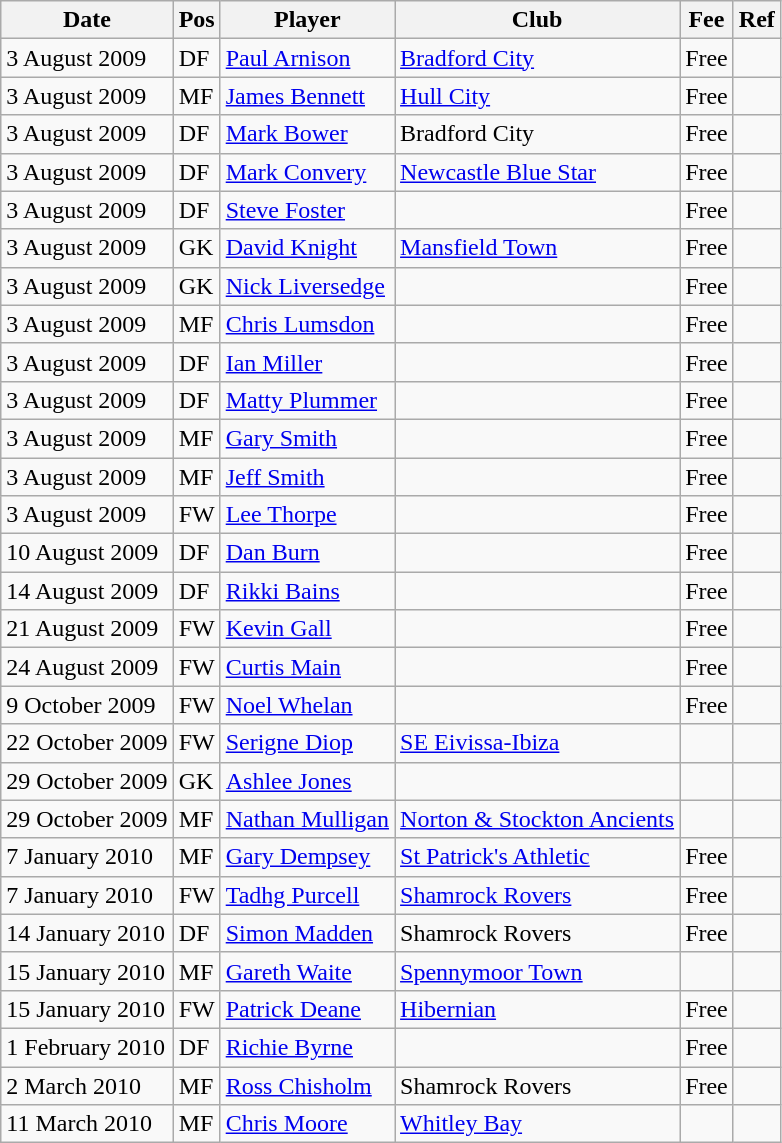<table class="wikitable" style=text-align: left>
<tr>
<th>Date</th>
<th>Pos</th>
<th>Player</th>
<th>Club</th>
<th>Fee</th>
<th>Ref</th>
</tr>
<tr>
<td>3 August 2009</td>
<td>DF</td>
<td><a href='#'>Paul Arnison</a></td>
<td><a href='#'>Bradford City</a></td>
<td>Free</td>
<td style=text-align:center></td>
</tr>
<tr>
<td>3 August 2009</td>
<td>MF</td>
<td><a href='#'>James Bennett</a></td>
<td><a href='#'>Hull City</a></td>
<td>Free</td>
<td style=text-align:center></td>
</tr>
<tr>
<td>3 August 2009</td>
<td>DF</td>
<td><a href='#'>Mark Bower</a></td>
<td>Bradford City</td>
<td>Free</td>
<td style=text-align:center></td>
</tr>
<tr>
<td>3 August 2009</td>
<td>DF</td>
<td><a href='#'>Mark Convery</a></td>
<td><a href='#'>Newcastle Blue Star</a></td>
<td>Free</td>
<td style=text-align:center></td>
</tr>
<tr>
<td>3 August 2009</td>
<td>DF</td>
<td><a href='#'>Steve Foster</a></td>
<td></td>
<td>Free</td>
<td style=text-align:center></td>
</tr>
<tr>
<td>3 August 2009</td>
<td>GK</td>
<td><a href='#'>David Knight</a></td>
<td><a href='#'>Mansfield Town</a></td>
<td>Free</td>
<td style=text-align:center></td>
</tr>
<tr>
<td>3 August 2009</td>
<td>GK</td>
<td><a href='#'>Nick Liversedge</a></td>
<td></td>
<td>Free</td>
<td style=text-align:center></td>
</tr>
<tr>
<td>3 August 2009</td>
<td>MF</td>
<td><a href='#'>Chris Lumsdon</a></td>
<td></td>
<td>Free</td>
<td style=text-align:center></td>
</tr>
<tr>
<td>3 August 2009</td>
<td>DF</td>
<td><a href='#'>Ian Miller</a></td>
<td></td>
<td>Free</td>
<td style=text-align:center></td>
</tr>
<tr>
<td>3 August 2009</td>
<td>DF</td>
<td><a href='#'>Matty Plummer</a></td>
<td></td>
<td>Free</td>
<td style=text-align:center></td>
</tr>
<tr>
<td>3 August 2009</td>
<td>MF</td>
<td><a href='#'>Gary Smith</a></td>
<td></td>
<td>Free</td>
<td style=text-align:center></td>
</tr>
<tr>
<td>3 August 2009</td>
<td>MF</td>
<td><a href='#'>Jeff Smith</a></td>
<td></td>
<td>Free</td>
<td style=text-align:center></td>
</tr>
<tr>
<td>3 August 2009</td>
<td>FW</td>
<td><a href='#'>Lee Thorpe</a></td>
<td></td>
<td>Free</td>
<td style=text-align:center></td>
</tr>
<tr>
<td>10 August 2009</td>
<td>DF</td>
<td><a href='#'>Dan Burn</a></td>
<td></td>
<td>Free</td>
<td style=text-align:center></td>
</tr>
<tr>
<td>14 August 2009</td>
<td>DF</td>
<td><a href='#'>Rikki Bains</a></td>
<td></td>
<td>Free</td>
<td style=text-align:center></td>
</tr>
<tr>
<td>21 August 2009</td>
<td>FW</td>
<td><a href='#'>Kevin Gall</a></td>
<td></td>
<td>Free</td>
<td style=text-align:center></td>
</tr>
<tr>
<td>24 August 2009</td>
<td>FW</td>
<td><a href='#'>Curtis Main</a></td>
<td></td>
<td>Free</td>
<td style=text-align:center></td>
</tr>
<tr>
<td>9 October 2009</td>
<td>FW</td>
<td><a href='#'>Noel Whelan</a></td>
<td></td>
<td>Free</td>
<td style=text-align:center></td>
</tr>
<tr>
<td>22 October 2009</td>
<td>FW</td>
<td><a href='#'>Serigne Diop</a></td>
<td><a href='#'>SE Eivissa-Ibiza</a></td>
<td></td>
<td style=text-align:center></td>
</tr>
<tr>
<td>29 October 2009</td>
<td>GK</td>
<td><a href='#'>Ashlee Jones</a></td>
<td></td>
<td></td>
<td style=text-align:center></td>
</tr>
<tr>
<td>29 October 2009</td>
<td>MF</td>
<td><a href='#'>Nathan Mulligan</a></td>
<td><a href='#'>Norton & Stockton Ancients</a></td>
<td></td>
<td style=text-align:center></td>
</tr>
<tr>
<td>7 January 2010</td>
<td>MF</td>
<td><a href='#'>Gary Dempsey</a></td>
<td><a href='#'>St Patrick's Athletic</a></td>
<td>Free</td>
<td style=text-align:center></td>
</tr>
<tr>
<td>7 January 2010</td>
<td>FW</td>
<td><a href='#'>Tadhg Purcell</a></td>
<td><a href='#'>Shamrock Rovers</a></td>
<td>Free</td>
<td style=text-align:center></td>
</tr>
<tr>
<td>14 January 2010</td>
<td>DF</td>
<td><a href='#'>Simon Madden</a></td>
<td>Shamrock Rovers</td>
<td>Free</td>
<td style=text-align:center></td>
</tr>
<tr>
<td>15 January 2010</td>
<td>MF</td>
<td><a href='#'>Gareth Waite</a></td>
<td><a href='#'>Spennymoor Town</a></td>
<td></td>
<td style=text-align:center></td>
</tr>
<tr>
<td>15 January 2010</td>
<td>FW</td>
<td><a href='#'>Patrick Deane</a></td>
<td><a href='#'>Hibernian</a></td>
<td>Free</td>
<td style=text-align:center></td>
</tr>
<tr>
<td>1 February 2010</td>
<td>DF</td>
<td><a href='#'>Richie Byrne</a></td>
<td></td>
<td>Free</td>
<td style=text-align:center></td>
</tr>
<tr>
<td>2 March 2010</td>
<td>MF</td>
<td><a href='#'>Ross Chisholm</a></td>
<td>Shamrock Rovers</td>
<td>Free</td>
<td style=text-align:center></td>
</tr>
<tr>
<td>11 March 2010</td>
<td>MF</td>
<td><a href='#'>Chris Moore</a></td>
<td><a href='#'>Whitley Bay</a></td>
<td></td>
<td style=text-align:center></td>
</tr>
</table>
